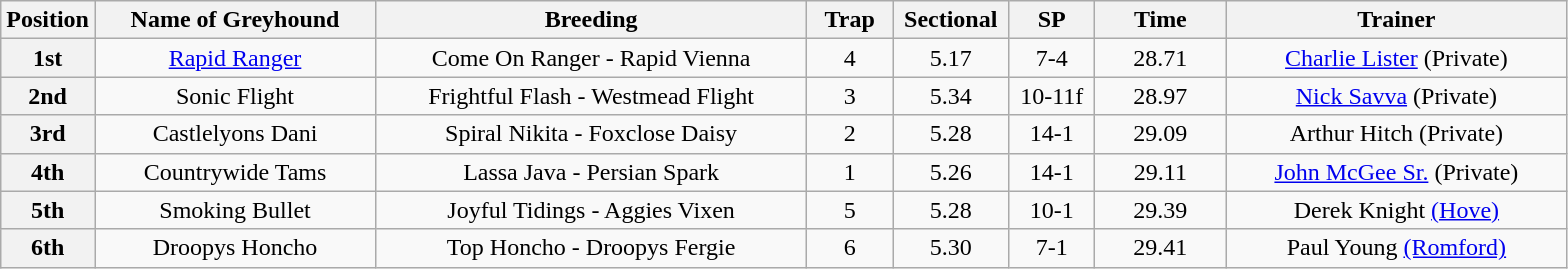<table class="wikitable" style="text-align: center">
<tr>
<th width=50>Position</th>
<th width=180>Name of Greyhound</th>
<th width=280>Breeding</th>
<th width=50>Trap</th>
<th width=70>Sectional</th>
<th width=50>SP</th>
<th width=80>Time</th>
<th width=220>Trainer</th>
</tr>
<tr>
<th>1st</th>
<td><a href='#'>Rapid Ranger</a></td>
<td>Come On Ranger - Rapid Vienna</td>
<td>4</td>
<td>5.17</td>
<td>7-4</td>
<td>28.71</td>
<td><a href='#'>Charlie Lister</a> (Private)</td>
</tr>
<tr>
<th>2nd</th>
<td>Sonic Flight</td>
<td>Frightful Flash - Westmead Flight</td>
<td>3</td>
<td>5.34</td>
<td>10-11f</td>
<td>28.97</td>
<td><a href='#'>Nick Savva</a> (Private)</td>
</tr>
<tr>
<th>3rd</th>
<td>Castlelyons Dani</td>
<td>Spiral Nikita - Foxclose Daisy</td>
<td>2</td>
<td>5.28</td>
<td>14-1</td>
<td>29.09</td>
<td>Arthur Hitch (Private)</td>
</tr>
<tr>
<th>4th</th>
<td>Countrywide Tams</td>
<td>Lassa Java - Persian Spark</td>
<td>1</td>
<td>5.26</td>
<td>14-1</td>
<td>29.11</td>
<td><a href='#'>John McGee Sr.</a> (Private)</td>
</tr>
<tr>
<th>5th</th>
<td>Smoking Bullet</td>
<td>Joyful Tidings - Aggies Vixen</td>
<td>5</td>
<td>5.28</td>
<td>10-1</td>
<td>29.39</td>
<td>Derek Knight <a href='#'>(Hove)</a></td>
</tr>
<tr>
<th>6th</th>
<td>Droopys Honcho</td>
<td>Top Honcho - Droopys Fergie</td>
<td>6</td>
<td>5.30</td>
<td>7-1</td>
<td>29.41</td>
<td>Paul Young <a href='#'>(Romford)</a></td>
</tr>
</table>
